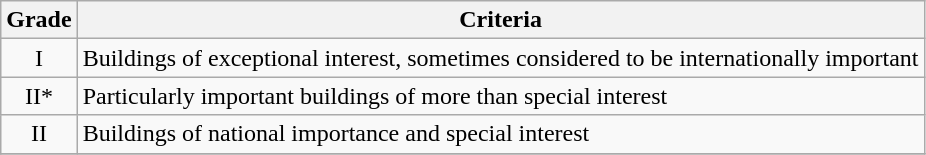<table class="wikitable" border="1">
<tr>
<th>Grade</th>
<th>Criteria</th>
</tr>
<tr>
<td align="center" >I</td>
<td>Buildings of exceptional interest, sometimes considered to be internationally important</td>
</tr>
<tr>
<td align="center" >II*</td>
<td>Particularly important buildings of more than special interest</td>
</tr>
<tr>
<td align="center" >II</td>
<td>Buildings of national importance and special interest</td>
</tr>
<tr>
</tr>
</table>
